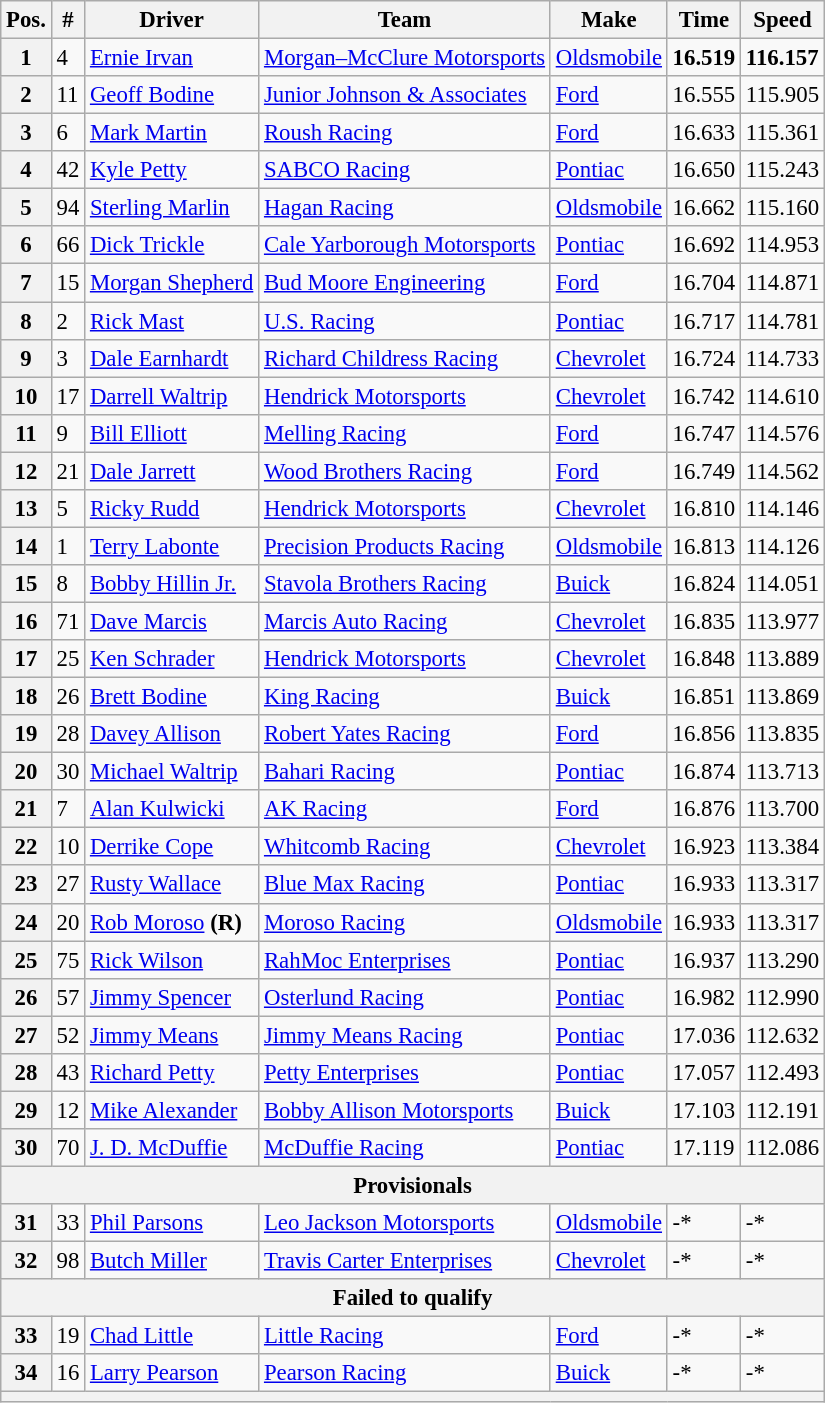<table class="wikitable" style="font-size:95%">
<tr>
<th>Pos.</th>
<th>#</th>
<th>Driver</th>
<th>Team</th>
<th>Make</th>
<th>Time</th>
<th>Speed</th>
</tr>
<tr>
<th>1</th>
<td>4</td>
<td><a href='#'>Ernie Irvan</a></td>
<td><a href='#'>Morgan–McClure Motorsports</a></td>
<td><a href='#'>Oldsmobile</a></td>
<td><strong>16.519</strong></td>
<td><strong>116.157</strong></td>
</tr>
<tr>
<th>2</th>
<td>11</td>
<td><a href='#'>Geoff Bodine</a></td>
<td><a href='#'>Junior Johnson & Associates</a></td>
<td><a href='#'>Ford</a></td>
<td>16.555</td>
<td>115.905</td>
</tr>
<tr>
<th>3</th>
<td>6</td>
<td><a href='#'>Mark Martin</a></td>
<td><a href='#'>Roush Racing</a></td>
<td><a href='#'>Ford</a></td>
<td>16.633</td>
<td>115.361</td>
</tr>
<tr>
<th>4</th>
<td>42</td>
<td><a href='#'>Kyle Petty</a></td>
<td><a href='#'>SABCO Racing</a></td>
<td><a href='#'>Pontiac</a></td>
<td>16.650</td>
<td>115.243</td>
</tr>
<tr>
<th>5</th>
<td>94</td>
<td><a href='#'>Sterling Marlin</a></td>
<td><a href='#'>Hagan Racing</a></td>
<td><a href='#'>Oldsmobile</a></td>
<td>16.662</td>
<td>115.160</td>
</tr>
<tr>
<th>6</th>
<td>66</td>
<td><a href='#'>Dick Trickle</a></td>
<td><a href='#'>Cale Yarborough Motorsports</a></td>
<td><a href='#'>Pontiac</a></td>
<td>16.692</td>
<td>114.953</td>
</tr>
<tr>
<th>7</th>
<td>15</td>
<td><a href='#'>Morgan Shepherd</a></td>
<td><a href='#'>Bud Moore Engineering</a></td>
<td><a href='#'>Ford</a></td>
<td>16.704</td>
<td>114.871</td>
</tr>
<tr>
<th>8</th>
<td>2</td>
<td><a href='#'>Rick Mast</a></td>
<td><a href='#'>U.S. Racing</a></td>
<td><a href='#'>Pontiac</a></td>
<td>16.717</td>
<td>114.781</td>
</tr>
<tr>
<th>9</th>
<td>3</td>
<td><a href='#'>Dale Earnhardt</a></td>
<td><a href='#'>Richard Childress Racing</a></td>
<td><a href='#'>Chevrolet</a></td>
<td>16.724</td>
<td>114.733</td>
</tr>
<tr>
<th>10</th>
<td>17</td>
<td><a href='#'>Darrell Waltrip</a></td>
<td><a href='#'>Hendrick Motorsports</a></td>
<td><a href='#'>Chevrolet</a></td>
<td>16.742</td>
<td>114.610</td>
</tr>
<tr>
<th>11</th>
<td>9</td>
<td><a href='#'>Bill Elliott</a></td>
<td><a href='#'>Melling Racing</a></td>
<td><a href='#'>Ford</a></td>
<td>16.747</td>
<td>114.576</td>
</tr>
<tr>
<th>12</th>
<td>21</td>
<td><a href='#'>Dale Jarrett</a></td>
<td><a href='#'>Wood Brothers Racing</a></td>
<td><a href='#'>Ford</a></td>
<td>16.749</td>
<td>114.562</td>
</tr>
<tr>
<th>13</th>
<td>5</td>
<td><a href='#'>Ricky Rudd</a></td>
<td><a href='#'>Hendrick Motorsports</a></td>
<td><a href='#'>Chevrolet</a></td>
<td>16.810</td>
<td>114.146</td>
</tr>
<tr>
<th>14</th>
<td>1</td>
<td><a href='#'>Terry Labonte</a></td>
<td><a href='#'>Precision Products Racing</a></td>
<td><a href='#'>Oldsmobile</a></td>
<td>16.813</td>
<td>114.126</td>
</tr>
<tr>
<th>15</th>
<td>8</td>
<td><a href='#'>Bobby Hillin Jr.</a></td>
<td><a href='#'>Stavola Brothers Racing</a></td>
<td><a href='#'>Buick</a></td>
<td>16.824</td>
<td>114.051</td>
</tr>
<tr>
<th>16</th>
<td>71</td>
<td><a href='#'>Dave Marcis</a></td>
<td><a href='#'>Marcis Auto Racing</a></td>
<td><a href='#'>Chevrolet</a></td>
<td>16.835</td>
<td>113.977</td>
</tr>
<tr>
<th>17</th>
<td>25</td>
<td><a href='#'>Ken Schrader</a></td>
<td><a href='#'>Hendrick Motorsports</a></td>
<td><a href='#'>Chevrolet</a></td>
<td>16.848</td>
<td>113.889</td>
</tr>
<tr>
<th>18</th>
<td>26</td>
<td><a href='#'>Brett Bodine</a></td>
<td><a href='#'>King Racing</a></td>
<td><a href='#'>Buick</a></td>
<td>16.851</td>
<td>113.869</td>
</tr>
<tr>
<th>19</th>
<td>28</td>
<td><a href='#'>Davey Allison</a></td>
<td><a href='#'>Robert Yates Racing</a></td>
<td><a href='#'>Ford</a></td>
<td>16.856</td>
<td>113.835</td>
</tr>
<tr>
<th>20</th>
<td>30</td>
<td><a href='#'>Michael Waltrip</a></td>
<td><a href='#'>Bahari Racing</a></td>
<td><a href='#'>Pontiac</a></td>
<td>16.874</td>
<td>113.713</td>
</tr>
<tr>
<th>21</th>
<td>7</td>
<td><a href='#'>Alan Kulwicki</a></td>
<td><a href='#'>AK Racing</a></td>
<td><a href='#'>Ford</a></td>
<td>16.876</td>
<td>113.700</td>
</tr>
<tr>
<th>22</th>
<td>10</td>
<td><a href='#'>Derrike Cope</a></td>
<td><a href='#'>Whitcomb Racing</a></td>
<td><a href='#'>Chevrolet</a></td>
<td>16.923</td>
<td>113.384</td>
</tr>
<tr>
<th>23</th>
<td>27</td>
<td><a href='#'>Rusty Wallace</a></td>
<td><a href='#'>Blue Max Racing</a></td>
<td><a href='#'>Pontiac</a></td>
<td>16.933</td>
<td>113.317</td>
</tr>
<tr>
<th>24</th>
<td>20</td>
<td><a href='#'>Rob Moroso</a> <strong>(R)</strong></td>
<td><a href='#'>Moroso Racing</a></td>
<td><a href='#'>Oldsmobile</a></td>
<td>16.933</td>
<td>113.317</td>
</tr>
<tr>
<th>25</th>
<td>75</td>
<td><a href='#'>Rick Wilson</a></td>
<td><a href='#'>RahMoc Enterprises</a></td>
<td><a href='#'>Pontiac</a></td>
<td>16.937</td>
<td>113.290</td>
</tr>
<tr>
<th>26</th>
<td>57</td>
<td><a href='#'>Jimmy Spencer</a></td>
<td><a href='#'>Osterlund Racing</a></td>
<td><a href='#'>Pontiac</a></td>
<td>16.982</td>
<td>112.990</td>
</tr>
<tr>
<th>27</th>
<td>52</td>
<td><a href='#'>Jimmy Means</a></td>
<td><a href='#'>Jimmy Means Racing</a></td>
<td><a href='#'>Pontiac</a></td>
<td>17.036</td>
<td>112.632</td>
</tr>
<tr>
<th>28</th>
<td>43</td>
<td><a href='#'>Richard Petty</a></td>
<td><a href='#'>Petty Enterprises</a></td>
<td><a href='#'>Pontiac</a></td>
<td>17.057</td>
<td>112.493</td>
</tr>
<tr>
<th>29</th>
<td>12</td>
<td><a href='#'>Mike Alexander</a></td>
<td><a href='#'>Bobby Allison Motorsports</a></td>
<td><a href='#'>Buick</a></td>
<td>17.103</td>
<td>112.191</td>
</tr>
<tr>
<th>30</th>
<td>70</td>
<td><a href='#'>J. D. McDuffie</a></td>
<td><a href='#'>McDuffie Racing</a></td>
<td><a href='#'>Pontiac</a></td>
<td>17.119</td>
<td>112.086</td>
</tr>
<tr>
<th colspan="7">Provisionals</th>
</tr>
<tr>
<th>31</th>
<td>33</td>
<td><a href='#'>Phil Parsons</a></td>
<td><a href='#'>Leo Jackson Motorsports</a></td>
<td><a href='#'>Oldsmobile</a></td>
<td>-*</td>
<td>-*</td>
</tr>
<tr>
<th>32</th>
<td>98</td>
<td><a href='#'>Butch Miller</a></td>
<td><a href='#'>Travis Carter Enterprises</a></td>
<td><a href='#'>Chevrolet</a></td>
<td>-*</td>
<td>-*</td>
</tr>
<tr>
<th colspan="7">Failed to qualify</th>
</tr>
<tr>
<th>33</th>
<td>19</td>
<td><a href='#'>Chad Little</a></td>
<td><a href='#'>Little Racing</a></td>
<td><a href='#'>Ford</a></td>
<td>-*</td>
<td>-*</td>
</tr>
<tr>
<th>34</th>
<td>16</td>
<td><a href='#'>Larry Pearson</a></td>
<td><a href='#'>Pearson Racing</a></td>
<td><a href='#'>Buick</a></td>
<td>-*</td>
<td>-*</td>
</tr>
<tr>
<th colspan="7"></th>
</tr>
</table>
